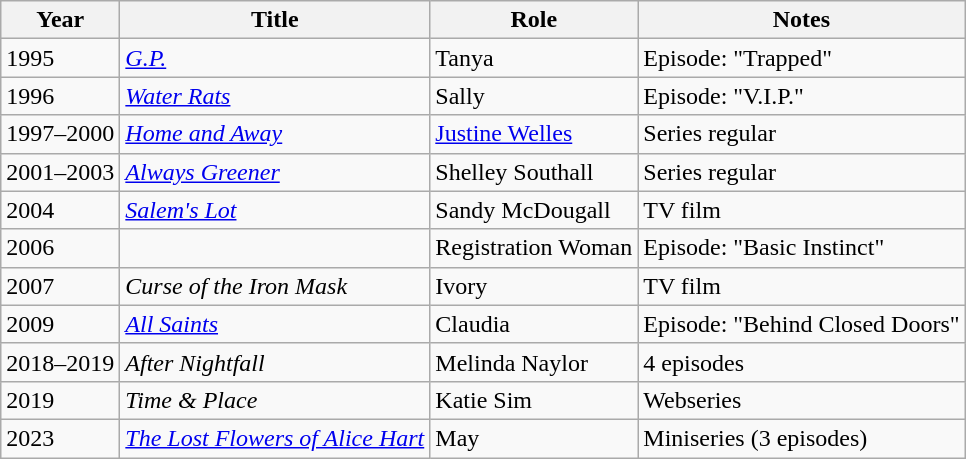<table class="wikitable sortable">
<tr>
<th>Year</th>
<th>Title</th>
<th>Role</th>
<th class="unsortable">Notes</th>
</tr>
<tr>
<td>1995</td>
<td><em><a href='#'>G.P.</a></em></td>
<td>Tanya</td>
<td>Episode: "Trapped"</td>
</tr>
<tr>
<td>1996</td>
<td><em><a href='#'>Water Rats</a></em></td>
<td>Sally</td>
<td>Episode: "V.I.P."</td>
</tr>
<tr>
<td>1997–2000</td>
<td><em><a href='#'>Home and Away</a></em></td>
<td><a href='#'>Justine Welles</a></td>
<td>Series regular</td>
</tr>
<tr>
<td>2001–2003</td>
<td><em><a href='#'>Always Greener</a></em></td>
<td>Shelley Southall</td>
<td>Series regular</td>
</tr>
<tr>
<td>2004</td>
<td><em><a href='#'>Salem's Lot</a></em></td>
<td>Sandy McDougall</td>
<td>TV film</td>
</tr>
<tr>
<td>2006</td>
<td><em></em></td>
<td>Registration Woman</td>
<td>Episode: "Basic Instinct"</td>
</tr>
<tr>
<td>2007</td>
<td><em>Curse of the Iron Mask</em></td>
<td>Ivory</td>
<td>TV film</td>
</tr>
<tr>
<td>2009</td>
<td><em><a href='#'>All Saints</a></em></td>
<td>Claudia</td>
<td>Episode: "Behind Closed Doors"</td>
</tr>
<tr>
<td>2018–2019</td>
<td><em>After Nightfall</em></td>
<td>Melinda Naylor</td>
<td>4 episodes</td>
</tr>
<tr>
<td>2019</td>
<td><em>Time & Place</em></td>
<td>Katie Sim</td>
<td>Webseries</td>
</tr>
<tr>
<td>2023</td>
<td><em><a href='#'>The Lost Flowers of Alice Hart</a></em></td>
<td>May</td>
<td>Miniseries (3 episodes)</td>
</tr>
</table>
